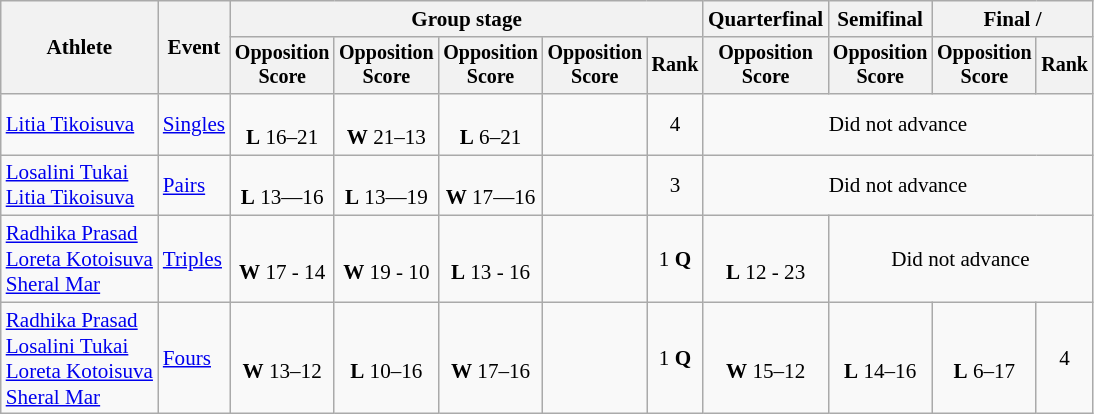<table class="wikitable" style="font-size:88%; text-align:center">
<tr>
<th rowspan=2>Athlete</th>
<th rowspan=2>Event</th>
<th colspan=5>Group stage</th>
<th>Quarterfinal</th>
<th>Semifinal</th>
<th colspan=2>Final / </th>
</tr>
<tr style="font-size:95%">
<th>Opposition<br>Score</th>
<th>Opposition<br>Score</th>
<th>Opposition<br>Score</th>
<th>Opposition<br>Score</th>
<th>Rank</th>
<th>Opposition<br>Score</th>
<th>Opposition<br>Score</th>
<th>Opposition<br>Score</th>
<th>Rank</th>
</tr>
<tr>
<td align=left><a href='#'>Litia Tikoisuva</a></td>
<td align=left><a href='#'>Singles</a></td>
<td><br><strong>L</strong> 16–21</td>
<td><br><strong>W</strong> 21–13</td>
<td><br><strong>L</strong> 6–21</td>
<td></td>
<td>4</td>
<td colspan=4>Did not advance</td>
</tr>
<tr>
<td align=left><a href='#'>Losalini Tukai</a><br><a href='#'>Litia Tikoisuva</a></td>
<td align=left><a href='#'>Pairs</a></td>
<td><br><strong>L</strong> 13―16</td>
<td><br><strong>L</strong> 13―19</td>
<td><br><strong>W</strong> 17―16</td>
<td></td>
<td>3</td>
<td colspan=4>Did not advance</td>
</tr>
<tr>
<td align=left><a href='#'>Radhika Prasad</a><br><a href='#'>Loreta Kotoisuva</a><br><a href='#'>Sheral Mar</a></td>
<td align=left><a href='#'>Triples</a></td>
<td><br><strong>W</strong> 17 - 14</td>
<td><br><strong>W</strong> 19 - 10</td>
<td><br><strong>L</strong> 13 - 16</td>
<td></td>
<td>1 <strong>Q</strong></td>
<td><br><strong>L</strong> 12 - 23</td>
<td colspan=3>Did not advance</td>
</tr>
<tr>
<td align=left><a href='#'>Radhika Prasad</a><br><a href='#'>Losalini Tukai</a><br><a href='#'>Loreta Kotoisuva</a><br><a href='#'>Sheral Mar</a></td>
<td align=left><a href='#'>Fours</a></td>
<td><br><strong>W</strong> 13–12</td>
<td><br><strong>L</strong> 10–16</td>
<td><br><strong>W</strong> 17–16</td>
<td></td>
<td>1 <strong>Q</strong></td>
<td><br><strong>W</strong> 15–12</td>
<td><br><strong>L</strong> 14–16</td>
<td><br><strong>L</strong> 6–17</td>
<td>4</td>
</tr>
</table>
